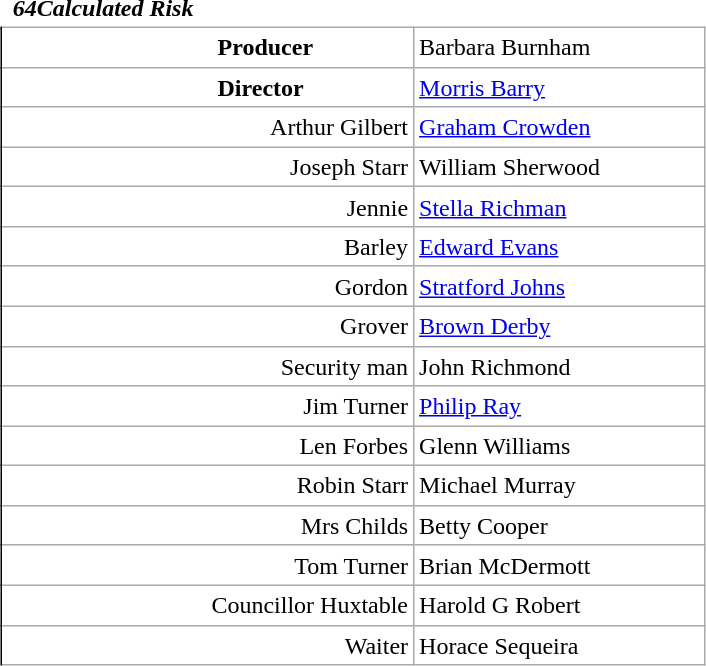<table class="wikitable mw-collapsible mw-collapsed" style="vertical-align:top;margin:auto 2em;line-height:1.2;min-width:33em;display: inline-table;background-color:inherit;border:none;">
<tr>
<td class=unsortable style="border:hidden;line-height:1.67;text-align:center;margin-left:-1em;padding-left:0.5em;min-width:1.0em;"></td>
<td class=unsortable style="border:none;padding-left:0.5em;text-align:left;min-width:16.5em;font-weight:700;font-style:italic;">64Calculated Risk</td>
<td class=unsortable style="border:none;text-align:right;font-weight:normal;font-family:Courier;font-size:95%;letter-spacing:-1pt;min-width:8.5em;padding-right:0.2em;"></td>
<td class=unsortable style="border:hidden;min-width:3.5em;padding-left:0;"></td>
<td class=unsortable style="border:hidden;min-width:3.5em;font-size:95%;"></td>
</tr>
<tr>
<td rowspan=100 style="border:none thin;border-right-style :solid;"></td>
</tr>
<tr>
<td style="text-align:left;padding-left:9.0em;font-weight:bold;">Producer</td>
<td colspan=2>Barbara Burnham</td>
</tr>
<tr>
<td style="text-align:left;padding-left:9.0em;font-weight:bold;">Director</td>
<td colspan=2><a href='#'>Morris Barry</a></td>
</tr>
<tr>
<td style="text-align:right;">Arthur Gilbert</td>
<td colspan=2><a href='#'>Graham Crowden</a></td>
</tr>
<tr>
<td style="text-align:right;">Joseph Starr</td>
<td colspan=2>William Sherwood</td>
</tr>
<tr>
<td style="text-align:right;">Jennie</td>
<td colspan=2><a href='#'>Stella Richman</a></td>
</tr>
<tr>
<td style="text-align:right;">Barley</td>
<td colspan=2><a href='#'>Edward Evans</a></td>
</tr>
<tr>
<td style="text-align:right;">Gordon</td>
<td colspan=2><a href='#'>Stratford Johns</a></td>
</tr>
<tr>
<td style="text-align:right;">Grover</td>
<td colspan=2><a href='#'>Brown Derby</a></td>
</tr>
<tr>
<td style="text-align:right;">Security man</td>
<td colspan=2>John Richmond</td>
</tr>
<tr>
<td style="text-align:right;">Jim Turner</td>
<td colspan=2><a href='#'>Philip Ray</a></td>
</tr>
<tr>
<td style="text-align:right;">Len Forbes</td>
<td colspan=2>Glenn Williams</td>
</tr>
<tr>
<td style="text-align:right;">Robin Starr</td>
<td colspan=2>Michael Murray</td>
</tr>
<tr>
<td style="text-align:right;">Mrs Childs</td>
<td colspan=2>Betty Cooper</td>
</tr>
<tr>
<td style="text-align:right;">Tom Turner</td>
<td colspan=2>Brian McDermott</td>
</tr>
<tr>
<td style="text-align:right;">Councillor Huxtable</td>
<td colspan=2>Harold G Robert</td>
</tr>
<tr>
<td style="text-align:right;">Waiter</td>
<td colspan=2>Horace Sequeira</td>
</tr>
</table>
